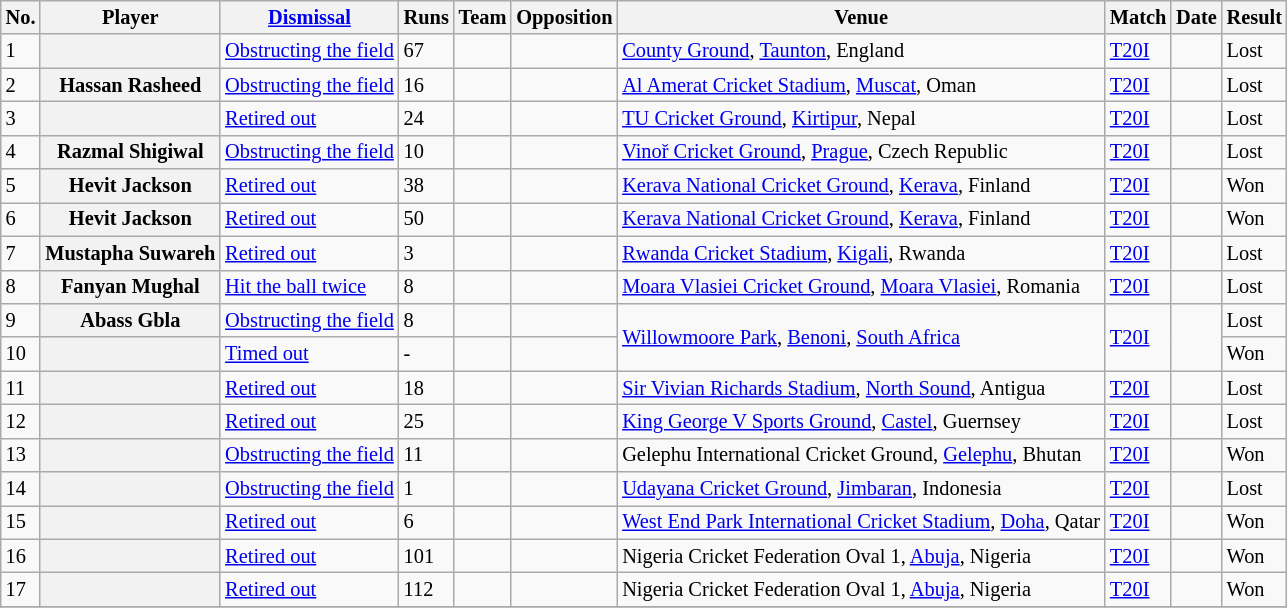<table class="wikitable sortable plainrowheaders" style="font-size: 85%">
<tr>
<th>No.</th>
<th>Player</th>
<th><a href='#'>Dismissal</a></th>
<th>Runs</th>
<th>Team</th>
<th>Opposition</th>
<th>Venue</th>
<th>Match</th>
<th>Date</th>
<th>Result</th>
</tr>
<tr>
<td>1</td>
<th scope="row"></th>
<td><a href='#'>Obstructing the field</a></td>
<td>67</td>
<td></td>
<td></td>
<td><a href='#'>County Ground</a>, <a href='#'>Taunton</a>, England</td>
<td><a href='#'>T20I</a></td>
<td></td>
<td>Lost</td>
</tr>
<tr>
<td>2</td>
<th scope="row">Hassan Rasheed</th>
<td><a href='#'>Obstructing the field</a></td>
<td>16</td>
<td></td>
<td></td>
<td><a href='#'>Al Amerat Cricket Stadium</a>, <a href='#'>Muscat</a>, Oman</td>
<td><a href='#'>T20I</a></td>
<td></td>
<td>Lost</td>
</tr>
<tr>
<td>3</td>
<th scope="row"></th>
<td><a href='#'>Retired out</a></td>
<td>24</td>
<td></td>
<td></td>
<td><a href='#'>TU Cricket Ground</a>, <a href='#'>Kirtipur</a>, Nepal</td>
<td><a href='#'>T20I</a></td>
<td></td>
<td>Lost</td>
</tr>
<tr>
<td>4</td>
<th scope="row">Razmal Shigiwal</th>
<td><a href='#'>Obstructing the field</a></td>
<td>10</td>
<td></td>
<td></td>
<td><a href='#'>Vinoř Cricket Ground</a>, <a href='#'>Prague</a>, Czech Republic</td>
<td><a href='#'>T20I</a></td>
<td></td>
<td>Lost</td>
</tr>
<tr>
<td>5</td>
<th scope="row">Hevit Jackson</th>
<td><a href='#'>Retired out</a></td>
<td>38</td>
<td></td>
<td></td>
<td><a href='#'>Kerava National Cricket Ground</a>, <a href='#'>Kerava</a>, Finland</td>
<td><a href='#'>T20I</a></td>
<td></td>
<td>Won</td>
</tr>
<tr>
<td>6</td>
<th scope="row">Hevit Jackson</th>
<td><a href='#'>Retired out</a></td>
<td>50</td>
<td></td>
<td></td>
<td><a href='#'>Kerava National Cricket Ground</a>, <a href='#'>Kerava</a>, Finland</td>
<td><a href='#'>T20I</a></td>
<td></td>
<td>Won</td>
</tr>
<tr>
<td>7</td>
<th scope="row">Mustapha Suwareh</th>
<td><a href='#'>Retired out</a></td>
<td>3</td>
<td></td>
<td></td>
<td><a href='#'>Rwanda Cricket Stadium</a>, <a href='#'>Kigali</a>, Rwanda</td>
<td><a href='#'>T20I</a></td>
<td></td>
<td>Lost</td>
</tr>
<tr>
<td>8</td>
<th scope="row">Fanyan Mughal</th>
<td><a href='#'>Hit the ball twice</a></td>
<td>8</td>
<td></td>
<td></td>
<td><a href='#'>Moara Vlasiei Cricket Ground</a>, <a href='#'>Moara Vlasiei</a>, Romania</td>
<td><a href='#'>T20I</a></td>
<td></td>
<td>Lost</td>
</tr>
<tr>
<td>9</td>
<th scope="row">Abass Gbla</th>
<td><a href='#'>Obstructing the field</a></td>
<td>8</td>
<td></td>
<td></td>
<td rowspan=2><a href='#'>Willowmoore Park</a>, <a href='#'>Benoni</a>, <a href='#'>South Africa</a></td>
<td rowspan=2><a href='#'>T20I</a></td>
<td rowspan=2></td>
<td>Lost</td>
</tr>
<tr>
<td>10</td>
<th scope="row"></th>
<td><a href='#'>Timed out</a></td>
<td>-</td>
<td></td>
<td></td>
<td>Won</td>
</tr>
<tr>
<td>11</td>
<th scope="row"></th>
<td><a href='#'>Retired out</a></td>
<td>18</td>
<td></td>
<td></td>
<td><a href='#'>Sir Vivian Richards Stadium</a>, <a href='#'>North Sound</a>, Antigua</td>
<td><a href='#'>T20I</a></td>
<td></td>
<td>Lost</td>
</tr>
<tr>
<td>12</td>
<th scope="row"></th>
<td><a href='#'>Retired out</a></td>
<td>25</td>
<td></td>
<td></td>
<td><a href='#'>King George V Sports Ground</a>, <a href='#'>Castel</a>, Guernsey</td>
<td><a href='#'>T20I</a></td>
<td></td>
<td>Lost</td>
</tr>
<tr>
<td>13</td>
<th scope="row"></th>
<td><a href='#'>Obstructing the field</a></td>
<td>11</td>
<td></td>
<td></td>
<td>Gelephu International Cricket Ground, <a href='#'>Gelephu</a>, Bhutan</td>
<td><a href='#'>T20I</a></td>
<td></td>
<td>Won</td>
</tr>
<tr>
<td>14</td>
<th scope="row"></th>
<td><a href='#'>Obstructing the field</a></td>
<td>1</td>
<td></td>
<td></td>
<td><a href='#'>Udayana Cricket Ground</a>, <a href='#'>Jimbaran</a>, Indonesia</td>
<td><a href='#'>T20I</a></td>
<td></td>
<td>Lost</td>
</tr>
<tr>
<td>15</td>
<th scope="row"></th>
<td><a href='#'>Retired out</a></td>
<td>6</td>
<td></td>
<td></td>
<td><a href='#'>West End Park International Cricket Stadium</a>, <a href='#'>Doha</a>, Qatar</td>
<td><a href='#'>T20I</a></td>
<td></td>
<td>Won</td>
</tr>
<tr>
<td>16</td>
<th scope="row"></th>
<td><a href='#'>Retired out</a></td>
<td>101</td>
<td></td>
<td></td>
<td>Nigeria Cricket Federation Oval 1, <a href='#'>Abuja</a>, Nigeria</td>
<td><a href='#'>T20I</a></td>
<td></td>
<td>Won</td>
</tr>
<tr>
<td>17</td>
<th scope="row"></th>
<td><a href='#'>Retired out</a></td>
<td>112</td>
<td></td>
<td></td>
<td>Nigeria Cricket Federation Oval 1, <a href='#'>Abuja</a>, Nigeria</td>
<td><a href='#'>T20I</a></td>
<td></td>
<td>Won</td>
</tr>
<tr>
</tr>
</table>
